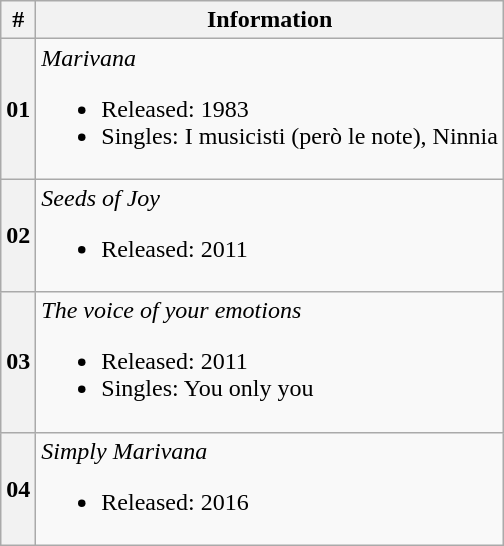<table class="wikitable">
<tr>
<th align="left">#</th>
<th align="left">Information</th>
</tr>
<tr>
<th align="left">01</th>
<td align="left"><em>Marivana</em><br><ul><li>Released: 1983</li><li>Singles: I musicisti (però le note), Ninnia</li></ul></td>
</tr>
<tr>
<th align="left">02</th>
<td align="left"><em>Seeds of Joy</em><br><ul><li>Released: 2011</li></ul></td>
</tr>
<tr>
<th align="left">03</th>
<td align="left"><em>The voice of your emotions</em><br><ul><li>Released: 2011</li><li>Singles: You only you</li></ul></td>
</tr>
<tr>
<th align="left">04</th>
<td align="left"><em>Simply Marivana</em><br><ul><li>Released: 2016</li></ul></td>
</tr>
</table>
